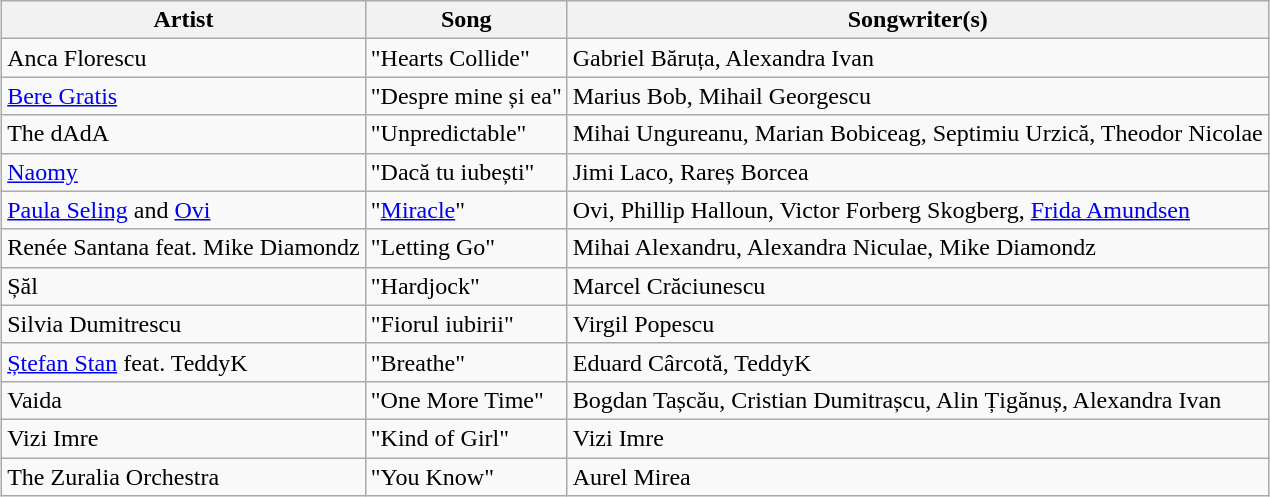<table class="sortable wikitable" style="margin: 1em auto 1em auto;">
<tr>
<th>Artist</th>
<th>Song</th>
<th>Songwriter(s)</th>
</tr>
<tr>
<td>Anca Florescu</td>
<td>"Hearts Collide"</td>
<td>Gabriel Băruța, Alexandra Ivan</td>
</tr>
<tr>
<td><a href='#'>Bere Gratis</a></td>
<td>"Despre mine și ea"</td>
<td>Marius Bob, Mihail Georgescu</td>
</tr>
<tr>
<td data-sort-value="dAdA, The">The dAdA</td>
<td>"Unpredictable"</td>
<td>Mihai Ungureanu, Marian Bobiceag, Septimiu Urzică, Theodor Nicolae</td>
</tr>
<tr>
<td><a href='#'>Naomy</a></td>
<td>"Dacă tu iubești"</td>
<td>Jimi Laco, Rareș Borcea</td>
</tr>
<tr>
<td><a href='#'>Paula Seling</a> and <a href='#'>Ovi</a></td>
<td>"<a href='#'>Miracle</a>"</td>
<td>Ovi, Phillip Halloun, Victor Forberg Skogberg, <a href='#'>Frida Amundsen</a></td>
</tr>
<tr>
<td>Renée Santana feat. Mike Diamondz</td>
<td>"Letting Go"</td>
<td>Mihai Alexandru, Alexandra Niculae, Mike Diamondz</td>
</tr>
<tr>
<td>Șăl</td>
<td>"Hardjock"</td>
<td>Marcel Crăciunescu</td>
</tr>
<tr>
<td>Silvia Dumitrescu</td>
<td>"Fiorul iubirii"</td>
<td>Virgil Popescu</td>
</tr>
<tr>
<td><a href='#'>Ștefan Stan</a> feat. TeddyK</td>
<td>"Breathe"</td>
<td>Eduard Cârcotă, TeddyK</td>
</tr>
<tr>
<td>Vaida</td>
<td>"One More Time"</td>
<td>Bogdan Tașcău, Cristian Dumitrașcu, Alin Țigănuș, Alexandra Ivan</td>
</tr>
<tr>
<td>Vizi Imre</td>
<td>"Kind of Girl"</td>
<td>Vizi Imre</td>
</tr>
<tr>
<td data-sort-value="Zuralia Orchestra, The">The Zuralia Orchestra</td>
<td>"You Know"</td>
<td>Aurel Mirea</td>
</tr>
</table>
